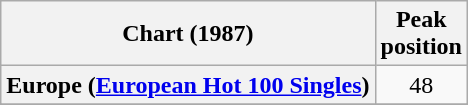<table class="wikitable sortable plainrowheaders" style="text-align:center">
<tr>
<th>Chart (1987)</th>
<th>Peak<br>position</th>
</tr>
<tr>
<th scope="row">Europe (<a href='#'>European Hot 100 Singles</a>)</th>
<td>48</td>
</tr>
<tr>
</tr>
<tr>
</tr>
</table>
